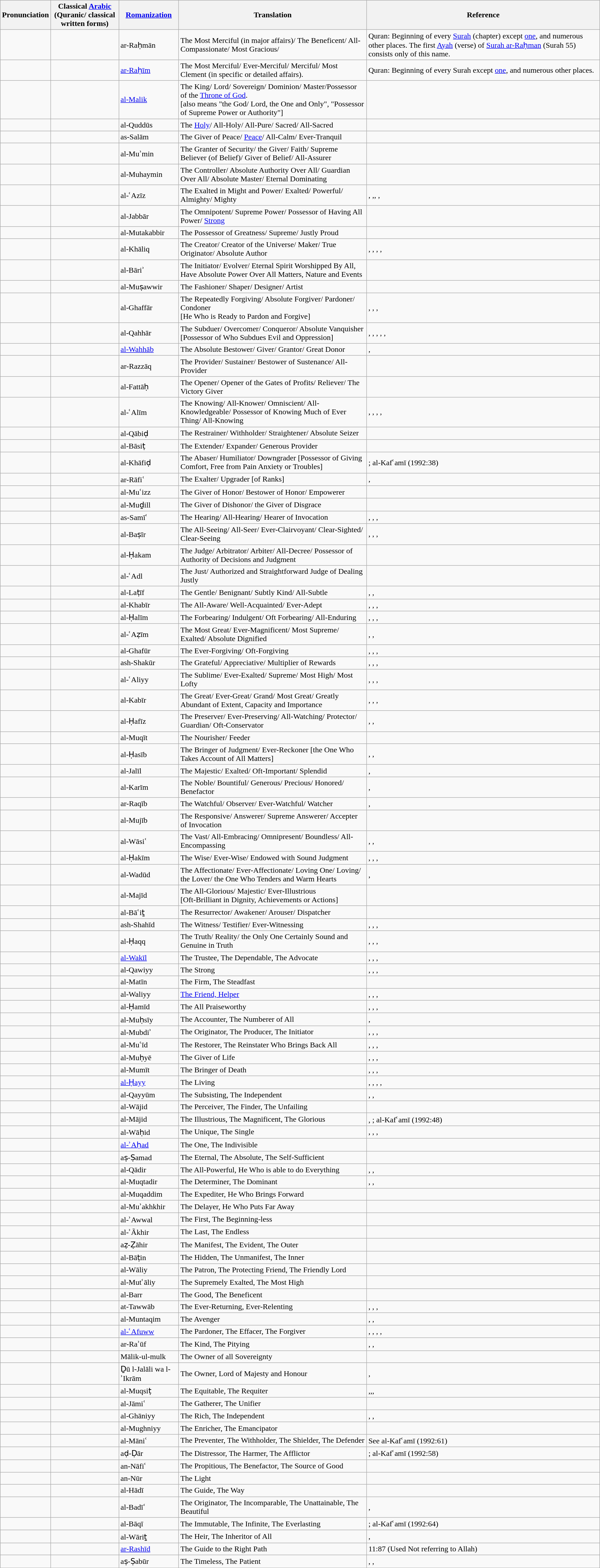<table class="wikitable sortable">
<tr>
<th>Pronunciation</th>
<th>Classical <a href='#'>Arabic</a><br>(Quranic/ classical written forms)</th>
<th><a href='#'>Romanization</a></th>
<th>Translation</th>
<th>Reference</th>
</tr>
<tr>
<td><br></td>
<td style="text-align:center;"></td>
<td>ar-Raḥmān</td>
<td>The Most Merciful (in major affairs)/ The Beneficent/ All-Compassionate/ Most Gracious/</td>
<td>Quran: Beginning of every <a href='#'>Surah</a> (chapter) except <a href='#'>one</a>, and numerous other places. The first <a href='#'>Ayah</a> (verse) of <a href='#'>Surah ar-Raḥman</a> (Surah 55) consists only of this name.</td>
</tr>
<tr>
<td></td>
<td style="text-align:center;"></td>
<td><a href='#'>ar-Raḥīm</a></td>
<td>The Most Merciful/ Ever-Merciful/ Merciful/ Most Clement (in specific or detailed affairs).</td>
<td>Quran: Beginning of every Surah except <a href='#'>one</a>, and numerous other places.</td>
</tr>
<tr>
<td></td>
<td style="text-align:center;"></td>
<td><a href='#'>al-Malik</a></td>
<td>The King/ Lord/ Sovereign/ Dominion/ Master/Possessor of the <a href='#'>Throne of God</a>.<br>[also means "the God/ Lord, the One and Only", "Possessor of Supreme Power or Authority"]</td>
<td></td>
</tr>
<tr>
<td></td>
<td style="text-align:center;"></td>
<td>al-Quddūs</td>
<td>The <a href='#'>Holy</a>/ All-Holy/ All-Pure/ Sacred/ All-Sacred</td>
<td></td>
</tr>
<tr>
<td></td>
<td style="text-align:center;"></td>
<td>as-Salām</td>
<td>The Giver of Peace/ <a href='#'>Peace</a>/ All-Calm/ Ever-Tranquil</td>
<td></td>
</tr>
<tr>
<td></td>
<td style="text-align:center;"></td>
<td>al-Muʾmin</td>
<td>The Granter of Security/ the Giver/ Faith/ Supreme Believer (of Belief)/ Giver of Belief/ All-Assurer</td>
<td></td>
</tr>
<tr>
<td></td>
<td style="text-align:center;"></td>
<td>al-Muhaymin</td>
<td>The Controller/ Absolute Authority Over All/ Guardian Over All/ Absolute Master/ Eternal Dominating</td>
<td></td>
</tr>
<tr>
<td></td>
<td style="text-align:center;"></td>
<td>al-ʿAzīz</td>
<td>The Exalted in Might and Power/ Exalted/ Powerful/ Almighty/ Mighty</td>
<td>, ,, , </td>
</tr>
<tr>
<td></td>
<td style="text-align:center;"></td>
<td>al-Jabbār</td>
<td>The Omnipotent/ Supreme Power/ Possessor of Having All Power/ <a href='#'>Strong</a></td>
<td></td>
</tr>
<tr>
<td></td>
<td style="text-align:center;"></td>
<td>al-Mutakabbir</td>
<td>The Possessor of Greatness/ Supreme/ Justly Proud</td>
<td></td>
</tr>
<tr>
<td></td>
<td style="text-align:center;"></td>
<td>al-Khāliq</td>
<td>The Creator/ Creator of the Universe/ Maker/ True Originator/ Absolute Author</td>
<td>, , , , </td>
</tr>
<tr>
<td></td>
<td style="text-align:center;"></td>
<td>al-Bāriʾ</td>
<td>The Initiator/ Evolver/ Eternal Spirit Worshipped By All, Have Absolute Power Over All Matters, Nature and Events</td>
<td></td>
</tr>
<tr>
<td></td>
<td style="text-align:center;"></td>
<td>al-Muṣawwir</td>
<td>The Fashioner/ Shaper/ Designer/ Artist</td>
<td></td>
</tr>
<tr>
<td></td>
<td style="text-align:center;"></td>
<td>al-Ghaffār</td>
<td>The Repeatedly Forgiving/ Absolute Forgiver/ Pardoner/ Condoner<br>[He Who is Ready to Pardon and Forgive]</td>
<td>, , , </td>
</tr>
<tr>
<td></td>
<td style="text-align:center;"></td>
<td>al-Qahhār</td>
<td>The Subduer/ Overcomer/ Conqueror/ Absolute Vanquisher<br>[Possessor of Who Subdues Evil and Oppression]</td>
<td>, , , , , </td>
</tr>
<tr>
<td></td>
<td style="text-align:center;"></td>
<td><a href='#'>al-Wahhāb</a></td>
<td>The Absolute Bestower/ Giver/ Grantor/ Great Donor</td>
<td>, </td>
</tr>
<tr>
<td></td>
<td style="text-align:center;"></td>
<td>ar-Razzāq</td>
<td>The Provider/ Sustainer/ Bestower of Sustenance/ All-Provider</td>
<td></td>
</tr>
<tr>
<td></td>
<td style="text-align:center;"></td>
<td>al-Fattāḥ</td>
<td>The Opener/ Opener of the Gates of Profits/ Reliever/ The Victory Giver</td>
<td></td>
</tr>
<tr>
<td></td>
<td style="text-align:center;"></td>
<td>al-ʿAlīm</td>
<td>The Knowing/ All-Knower/ Omniscient/ All-Knowledgeable/ Possessor of Knowing Much of Ever Thing/ All-Knowing</td>
<td>, , , , </td>
</tr>
<tr>
<td></td>
<td style="text-align:center;"></td>
<td>al-Qābiḍ</td>
<td>The Restrainer/ Withholder/ Straightener/ Absolute Seizer</td>
<td></td>
</tr>
<tr>
<td></td>
<td style="text-align:center;"></td>
<td>al-Bāsiṭ</td>
<td>The Extender/ Expander/ Generous Provider</td>
<td></td>
</tr>
<tr>
<td></td>
<td style="text-align:center;"></td>
<td>al-Khāfiḍ</td>
<td>The Abaser/ Humiliator/ Downgrader [Possessor of Giving Comfort, Free from Pain Anxiety or Troubles]</td>
<td>; al-Kafʿamī (1992:38)</td>
</tr>
<tr>
<td></td>
<td style="text-align:center;"></td>
<td>ar-Rāfiʿ</td>
<td>The Exalter/ Upgrader [of Ranks]</td>
<td>, </td>
</tr>
<tr>
<td></td>
<td style="text-align:center;"></td>
<td>al-Muʿizz</td>
<td>The Giver of Honor/ Bestower of Honor/ Empowerer</td>
<td></td>
</tr>
<tr>
<td></td>
<td style="text-align:center;"></td>
<td>al-Muḏill</td>
<td>The Giver of Dishonor/ the Giver of Disgrace</td>
<td></td>
</tr>
<tr>
<td></td>
<td style="text-align:center;"></td>
<td>as-Samīʿ</td>
<td>The Hearing/ All-Hearing/ Hearer of Invocation</td>
<td>, , , </td>
</tr>
<tr>
<td></td>
<td style="text-align:center;"></td>
<td>al-Baṣīr</td>
<td>The All-Seeing/ All-Seer/ Ever-Clairvoyant/ Clear-Sighted/ Clear-Seeing</td>
<td>, , , </td>
</tr>
<tr>
<td></td>
<td style="text-align:center;"></td>
<td>al-Ḥakam</td>
<td>The Judge/ Arbitrator/ Arbiter/ All-Decree/ Possessor of Authority of Decisions and Judgment</td>
<td></td>
</tr>
<tr>
<td></td>
<td style="text-align:center;"></td>
<td>al-ʿAdl</td>
<td>The Just/ Authorized and Straightforward Judge of Dealing Justly</td>
<td></td>
</tr>
<tr>
<td></td>
<td style="text-align:center;"></td>
<td>al-Laṭīf</td>
<td>The Gentle/ Benignant/ Subtly Kind/ All-Subtle</td>
<td>, , </td>
</tr>
<tr>
<td></td>
<td style="text-align:center;"></td>
<td>al-Khabīr</td>
<td>The All-Aware/ Well-Acquainted/ Ever-Adept</td>
<td>, , , </td>
</tr>
<tr>
<td></td>
<td style="text-align:center;"></td>
<td>al-Ḥalīm</td>
<td>The Forbearing/ Indulgent/ Oft Forbearing/ All-Enduring</td>
<td>, , , </td>
</tr>
<tr>
<td></td>
<td style="text-align:center;"></td>
<td>al-ʿAẓīm</td>
<td>The Most Great/ Ever-Magnificent/ Most Supreme/ Exalted/ Absolute Dignified</td>
<td>, , </td>
</tr>
<tr>
<td></td>
<td style="text-align:center;"><strong></strong></td>
<td>al-Ghafūr</td>
<td>The Ever-Forgiving/ Oft-Forgiving</td>
<td>, , , </td>
</tr>
<tr>
<td></td>
<td style="text-align:center;"><strong></strong></td>
<td>ash-Shakūr</td>
<td>The Grateful/ Appreciative/ Multiplier of Rewards</td>
<td>, , , </td>
</tr>
<tr>
<td></td>
<td style="text-align:center;"><strong></strong></td>
<td>al-ʿAliyy</td>
<td>The Sublime/ Ever-Exalted/ Supreme/ Most High/ Most Lofty</td>
<td>, , ,  </td>
</tr>
<tr>
<td></td>
<td style="text-align:center;"><strong></strong></td>
<td>al-Kabīr</td>
<td>The Great/ Ever-Great/ Grand/ Most Great/ Greatly Abundant of Extent, Capacity and Importance</td>
<td>, , , </td>
</tr>
<tr>
<td></td>
<td style="text-align:center;"><strong></strong></td>
<td>al-Ḥafīz</td>
<td>The Preserver/ Ever-Preserving/ All-Watching/ Protector/ Guardian/ Oft-Conservator</td>
<td>, , </td>
</tr>
<tr>
<td></td>
<td style="text-align:center;"><strong></strong></td>
<td>al-Muqīt</td>
<td>The Nourisher/ Feeder</td>
<td></td>
</tr>
<tr>
<td></td>
<td style="text-align:center;"><strong></strong></td>
<td>al-Ḥasīb</td>
<td>The Bringer of Judgment/ Ever-Reckoner [the One Who Takes Account of All Matters]</td>
<td>, , </td>
</tr>
<tr>
<td></td>
<td style="text-align:center;"><strong></strong></td>
<td>al-Jalīl</td>
<td>The Majestic/ Exalted/ Oft-Important/ Splendid</td>
<td>, </td>
</tr>
<tr>
<td></td>
<td style="text-align:center;"><strong></strong></td>
<td>al-Karīm</td>
<td>The Noble/ Bountiful/ Generous/ Precious/ Honored/ Benefactor</td>
<td>, </td>
</tr>
<tr>
<td></td>
<td style="text-align:center;"><strong></strong></td>
<td>ar-Raqīb</td>
<td>The Watchful/ Observer/ Ever-Watchful/ Watcher</td>
<td>, </td>
</tr>
<tr>
<td></td>
<td style="text-align:center;"><strong></strong></td>
<td>al-Mujīb</td>
<td>The Responsive/ Answerer/ Supreme Answerer/ Accepter of Invocation</td>
<td></td>
</tr>
<tr>
<td></td>
<td style="text-align:center;"><strong></strong></td>
<td>al-Wāsiʿ</td>
<td>The Vast/ All-Embracing/ Omnipresent/ Boundless/ All-Encompassing</td>
<td>, , </td>
</tr>
<tr>
<td></td>
<td style="text-align:center;"><strong></strong></td>
<td>al-Ḥakīm</td>
<td>The Wise/ Ever-Wise/ Endowed with Sound Judgment</td>
<td>, , , </td>
</tr>
<tr>
<td></td>
<td style="text-align:center;"><strong></strong></td>
<td>al-Wadūd</td>
<td>The Affectionate/ Ever-Affectionate/ Loving One/ Loving/ the Lover/ the One Who Tenders and Warm Hearts</td>
<td>, </td>
</tr>
<tr>
<td></td>
<td style="text-align:center;"><strong></strong></td>
<td>al-Majīd</td>
<td>The All-Glorious/ Majestic/ Ever-Illustrious<br>[Oft-Brilliant in Dignity, Achievements or Actions]</td>
<td></td>
</tr>
<tr>
<td></td>
<td style="text-align:center;"><strong></strong></td>
<td>al-Bāʿiṯ</td>
<td>The Resurrector/ Awakener/ Arouser/ Dispatcher</td>
<td></td>
</tr>
<tr>
<td></td>
<td style="text-align:center;"><strong></strong></td>
<td>ash-Shahīd</td>
<td>The Witness/ Testifier/ Ever-Witnessing</td>
<td>, , , </td>
</tr>
<tr>
<td></td>
<td style="text-align:center;"></td>
<td>al-Ḥaqq</td>
<td>The Truth/ Reality/ the Only One Certainly Sound and Genuine in Truth</td>
<td>, , , </td>
</tr>
<tr>
<td></td>
<td style="text-align:center;"></td>
<td><a href='#'>al-Wakīl</a></td>
<td>The Trustee, The Dependable, The Advocate</td>
<td>, , , </td>
</tr>
<tr>
<td></td>
<td style="text-align:center;"></td>
<td>al-Qawiyy</td>
<td>The Strong</td>
<td>, , , </td>
</tr>
<tr>
<td></td>
<td style="text-align:center;"></td>
<td>al-Matīn</td>
<td>The Firm, The Steadfast</td>
<td></td>
</tr>
<tr>
<td></td>
<td style="text-align:center;"></td>
<td>al-Waliyy</td>
<td><a href='#'>The Friend, Helper</a></td>
<td>, , , </td>
</tr>
<tr>
<td></td>
<td style="text-align:center;"></td>
<td>al-Ḥamīd</td>
<td>The All Praiseworthy</td>
<td>, , , </td>
</tr>
<tr>
<td></td>
<td style="text-align:center;"></td>
<td>al-Muḥsīy</td>
<td>The Accounter, The Numberer of All</td>
<td>, </td>
</tr>
<tr>
<td></td>
<td style="text-align:center;"></td>
<td>al-Mubdiʾ</td>
<td>The Originator, The Producer, The Initiator</td>
<td>, , , </td>
</tr>
<tr>
<td></td>
<td style="text-align:center;"></td>
<td>al-Muʿīd</td>
<td>The Restorer, The Reinstater Who Brings Back All</td>
<td>, , , </td>
</tr>
<tr>
<td></td>
<td style="text-align:center;"><strong></strong></td>
<td>al-Muḥyē</td>
<td>The Giver of Life</td>
<td>, , , </td>
</tr>
<tr>
<td></td>
<td style="text-align:center;"><strong></strong></td>
<td>al-Mumīt</td>
<td>The Bringer of Death</td>
<td>, , , </td>
</tr>
<tr>
<td></td>
<td style="text-align:center;"><strong></strong></td>
<td><a href='#'>al-Ḥayy</a></td>
<td>The Living</td>
<td>, , , , </td>
</tr>
<tr>
<td></td>
<td style="text-align:center;"><strong></strong></td>
<td>al-Qayyūm</td>
<td>The Subsisting, The Independent</td>
<td>, , </td>
</tr>
<tr>
<td></td>
<td style="text-align:center;"><strong></strong></td>
<td>al-Wājid</td>
<td>The Perceiver, The Finder, The Unfailing</td>
<td></td>
</tr>
<tr>
<td></td>
<td style="text-align:center;"><strong></strong></td>
<td>al-Mājid</td>
<td>The Illustrious, The Magnificent, The Glorious</td>
<td>, ; al-Kafʿamī (1992:48)</td>
</tr>
<tr>
<td></td>
<td style="text-align:center;"><strong></strong></td>
<td>al-Wāḥid</td>
<td>The Unique, The Single</td>
<td>, , , </td>
</tr>
<tr>
<td></td>
<td style="text-align:center;"><strong></strong></td>
<td><a href='#'>al-ʾAḥad</a></td>
<td>The One, The Indivisible</td>
<td></td>
</tr>
<tr>
<td></td>
<td style="text-align:center;"><strong></strong></td>
<td>aṣ-Ṣamad</td>
<td>The Eternal, The Absolute, The Self-Sufficient</td>
<td></td>
</tr>
<tr>
<td></td>
<td style="text-align:center;"><strong></strong></td>
<td>al-Qādir</td>
<td>The All-Powerful, He Who is able to do Everything</td>
<td>, , </td>
</tr>
<tr>
<td></td>
<td style="text-align:center;"><strong></strong></td>
<td>al-Muqtadir</td>
<td>The Determiner, The Dominant</td>
<td>, , </td>
</tr>
<tr>
<td></td>
<td style="text-align:center;"><strong></strong></td>
<td>al-Muqaddim</td>
<td>The Expediter, He Who Brings Forward</td>
<td></td>
</tr>
<tr>
<td></td>
<td style="text-align:center;"><strong></strong></td>
<td>al-Muʾakhkhir</td>
<td>The Delayer, He Who Puts Far Away</td>
<td></td>
</tr>
<tr>
<td></td>
<td style="text-align:center;"><strong></strong></td>
<td>al-ʾAwwal</td>
<td>The First, The Beginning-less</td>
<td></td>
</tr>
<tr>
<td></td>
<td style="text-align:center;"><strong></strong></td>
<td>al-ʾÃkhir</td>
<td>The Last, The Endless</td>
<td></td>
</tr>
<tr>
<td></td>
<td style="text-align:center;"><strong></strong></td>
<td>aẓ-Ẓāhir</td>
<td>The Manifest, The Evident, The Outer</td>
<td></td>
</tr>
<tr>
<td></td>
<td style="text-align:center;"><strong></strong></td>
<td>al-Bāṭin</td>
<td>The Hidden, The Unmanifest, The Inner</td>
<td></td>
</tr>
<tr>
<td></td>
<td style="text-align:center;"><strong></strong></td>
<td>al-Wāliy</td>
<td>The Patron, The Protecting Friend, The Friendly Lord</td>
<td></td>
</tr>
<tr>
<td></td>
<td style="text-align:center;"><strong></strong></td>
<td>al-Mutʿāliy</td>
<td>The Supremely Exalted, The Most High</td>
<td></td>
</tr>
<tr>
<td></td>
<td style="text-align:center;"><strong></strong></td>
<td>al-Barr</td>
<td>The Good, The Beneficent</td>
<td></td>
</tr>
<tr>
<td></td>
<td style="text-align:center;"><strong></strong></td>
<td>at-Tawwāb</td>
<td>The Ever-Returning, Ever-Relenting</td>
<td>, , , </td>
</tr>
<tr>
<td></td>
<td style="text-align:center;"><strong></strong></td>
<td>al-Muntaqim</td>
<td>The Avenger</td>
<td>, , </td>
</tr>
<tr>
<td></td>
<td style="text-align:center;"><strong></strong></td>
<td><a href='#'>al-ʿAfuww</a></td>
<td>The Pardoner, The Effacer, The Forgiver</td>
<td>, , , , </td>
</tr>
<tr>
<td></td>
<td style="text-align:center;"><strong></strong></td>
<td>ar-Raʾūf</td>
<td>The Kind, The Pitying</td>
<td>, , </td>
</tr>
<tr>
<td></td>
<td style="text-align:center;"><strong></strong></td>
<td>Mālik-ul-mulk</td>
<td>The Owner of all Sovereignty</td>
<td></td>
</tr>
<tr>
<td></td>
<td style="text-align:center;"><strong></strong></td>
<td>Ḏū l-Jalāli wa l-ʾIkrām</td>
<td>The Owner, Lord of Majesty and Honour</td>
<td>, </td>
</tr>
<tr>
<td></td>
<td style="text-align:center;"><strong></strong></td>
<td>al-Muqsiṭ</td>
<td>The Equitable, The Requiter</td>
<td>,,,</td>
</tr>
<tr>
<td></td>
<td style="text-align:center;"><strong></strong></td>
<td>al-Jāmiʿ</td>
<td>The Gatherer, The Unifier</td>
<td></td>
</tr>
<tr>
<td></td>
<td style="text-align:center;"><strong></strong></td>
<td>al-Ghāniyy</td>
<td>The Rich, The Independent</td>
<td>, , </td>
</tr>
<tr>
<td></td>
<td style="text-align:center;"><strong></strong></td>
<td>al-Mughniyy</td>
<td>The Enricher, The Emancipator</td>
<td></td>
</tr>
<tr>
<td></td>
<td style="text-align:center;"><strong></strong></td>
<td>al-Māniʿ</td>
<td>The Preventer, The Withholder, The Shielder, The Defender</td>
<td>See al-Kafʿamī (1992:61)</td>
</tr>
<tr>
<td></td>
<td style="text-align:center;"><strong></strong></td>
<td>aḍ-Ḍār</td>
<td>The Distressor, The Harmer, The Afflictor</td>
<td>; al-Kafʿamī (1992:58)</td>
</tr>
<tr>
<td></td>
<td style="text-align:center;"><strong></strong></td>
<td>an-Nāfiʿ</td>
<td>The Propitious, The Benefactor, The Source of Good</td>
<td></td>
</tr>
<tr>
<td></td>
<td style="text-align:center;"><strong></strong></td>
<td>an-Nūr</td>
<td>The Light</td>
<td></td>
</tr>
<tr>
<td></td>
<td style="text-align:center;"><strong></strong></td>
<td>al-Hādī</td>
<td>The Guide, The Way</td>
<td></td>
</tr>
<tr>
<td></td>
<td style="text-align:center;"><strong></strong></td>
<td>al-Badīʿ</td>
<td>The Originator, The Incomparable, The Unattainable, The Beautiful</td>
<td>, </td>
</tr>
<tr>
<td></td>
<td style="text-align:center;"><strong></strong></td>
<td>al-Bāqī</td>
<td>The Immutable, The Infinite, The Everlasting</td>
<td>; al-Kafʿamī (1992:64)</td>
</tr>
<tr>
<td></td>
<td style="text-align:center;"><strong></strong></td>
<td>al-Wāriṯ</td>
<td>The Heir, The Inheritor of All</td>
<td>, </td>
</tr>
<tr>
<td></td>
<td style="text-align:center;"><strong></strong></td>
<td><a href='#'>ar-Rashīd</a></td>
<td>The Guide to the Right Path</td>
<td>11:87 (Used Not referring to Allah)</td>
</tr>
<tr>
<td></td>
<td style="text-align:center;"><strong></strong></td>
<td>aṣ-Ṣabūr</td>
<td>The Timeless, The Patient</td>
<td>, , </td>
</tr>
</table>
